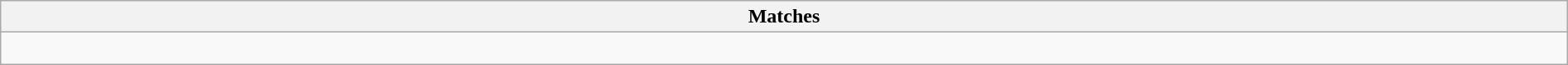<table class="wikitable collapsible collapsed" style="width:100%">
<tr>
<th>Matches</th>
</tr>
<tr>
<td><br>













</td>
</tr>
</table>
